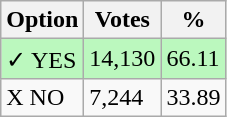<table class="wikitable">
<tr>
<th>Option</th>
<th>Votes</th>
<th>%</th>
</tr>
<tr>
<td style=background:#bbf8be>✓ YES</td>
<td style=background:#bbf8be>14,130</td>
<td style=background:#bbf8be>66.11</td>
</tr>
<tr>
<td>X NO</td>
<td>7,244</td>
<td>33.89</td>
</tr>
</table>
